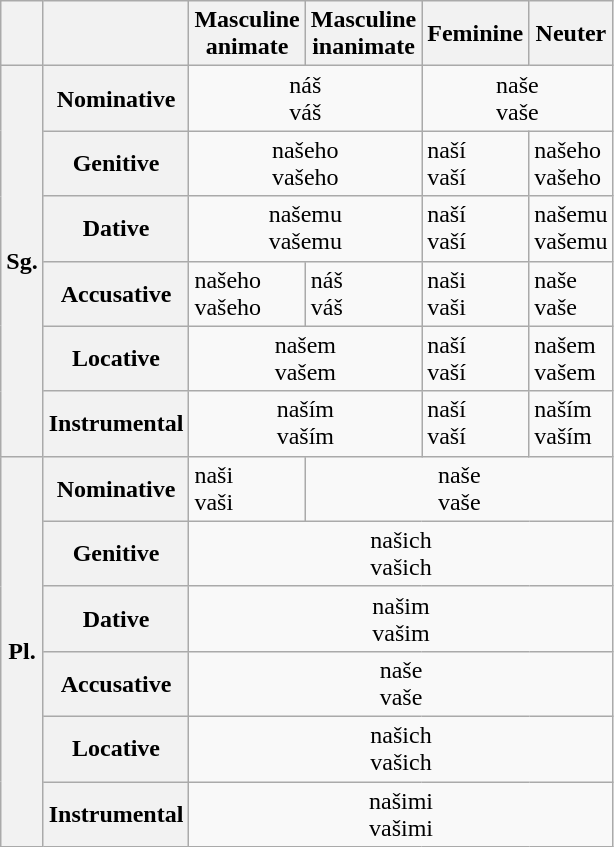<table class=wikitable>
<tr>
<th> </th>
<th> </th>
<th>Masculine<br>animate</th>
<th>Masculine<br>inanimate</th>
<th>Feminine</th>
<th>Neuter</th>
</tr>
<tr>
<th rowspan="6">Sg.</th>
<th>Nominative</th>
<td colspan=2 align=center>náš<br>váš</td>
<td colspan=2 align=center>naše<br>vaše</td>
</tr>
<tr>
<th>Genitive</th>
<td colspan=2 align=center>našeho<br>vašeho</td>
<td>naší<br>vaší</td>
<td>našeho<br>vašeho</td>
</tr>
<tr>
<th>Dative</th>
<td colspan=2 align=center>našemu<br>vašemu</td>
<td>naší<br>vaší</td>
<td>našemu<br>vašemu</td>
</tr>
<tr>
<th>Accusative</th>
<td>našeho<br>vašeho</td>
<td>náš<br>váš</td>
<td>naši<br>vaši</td>
<td>naše<br>vaše</td>
</tr>
<tr>
<th>Locative</th>
<td colspan=2 align=center>našem<br>vašem</td>
<td>naší<br>vaší</td>
<td>našem<br>vašem</td>
</tr>
<tr>
<th>Instrumental</th>
<td colspan=2 align=center>naším<br>vaším</td>
<td>naší<br>vaší</td>
<td>naším<br>vaším</td>
</tr>
<tr>
<th rowspan="6">Pl.</th>
<th>Nominative</th>
<td>naši<br>vaši</td>
<td colspan=3 align=center>naše<br>vaše</td>
</tr>
<tr>
<th>Genitive</th>
<td colspan=4 align=center>našich<br>vašich</td>
</tr>
<tr>
<th>Dative</th>
<td colspan=4 align=center>našim<br>vašim</td>
</tr>
<tr>
<th>Accusative</th>
<td colspan=4 align=center>naše<br>vaše</td>
</tr>
<tr>
<th>Locative</th>
<td colspan=4 align=center>našich<br>vašich</td>
</tr>
<tr>
<th>Instrumental</th>
<td colspan=4 align=center>našimi<br>vašimi</td>
</tr>
</table>
